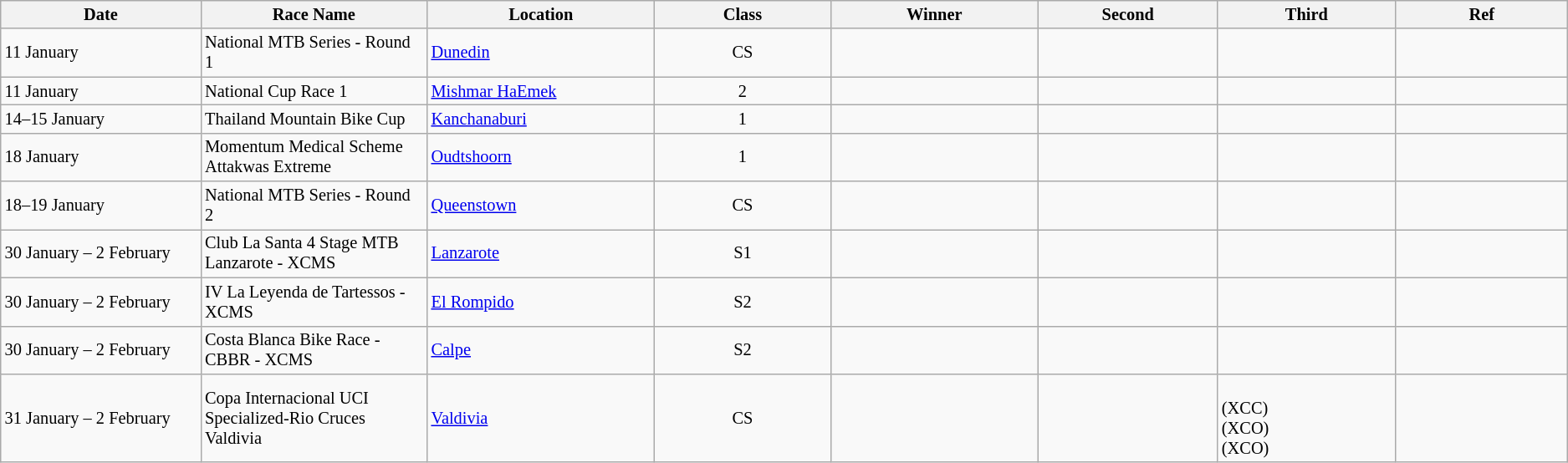<table class="wikitable sortable" style="font-size:85%;">
<tr>
<th style="width:190px;">Date</th>
<th style="width:210px;">Race Name</th>
<th style="width:210px;">Location</th>
<th style="width:170px;">Class</th>
<th width=200px>Winner</th>
<th style="width:170px;">Second</th>
<th style="width:170px;">Third</th>
<th style="width:170px;">Ref</th>
</tr>
<tr>
<td>11 January</td>
<td>National MTB Series - Round 1</td>
<td> <a href='#'>Dunedin</a></td>
<td align=center>CS</td>
<td></td>
<td></td>
<td><br></td>
<td align=center></td>
</tr>
<tr>
<td>11 January</td>
<td>National Cup Race 1</td>
<td> <a href='#'>Mishmar HaEmek</a></td>
<td align=center>2</td>
<td></td>
<td></td>
<td><br></td>
<td align=center></td>
</tr>
<tr>
<td>14–15 January</td>
<td>Thailand Mountain Bike Cup</td>
<td> <a href='#'>Kanchanaburi</a></td>
<td align=center>1</td>
<td></td>
<td></td>
<td><br></td>
<td align=center></td>
</tr>
<tr>
<td>18 January</td>
<td>Momentum Medical Scheme Attakwas Extreme</td>
<td> <a href='#'>Oudtshoorn</a></td>
<td align=center>1</td>
<td></td>
<td></td>
<td><br></td>
<td align=center></td>
</tr>
<tr>
<td>18–19 January</td>
<td>National MTB Series - Round 2</td>
<td> <a href='#'>Queenstown</a></td>
<td align=center>CS</td>
<td></td>
<td></td>
<td><br></td>
<td align=center></td>
</tr>
<tr>
<td>30 January – 2 February</td>
<td>Club La Santa 4 Stage MTB Lanzarote - XCMS</td>
<td> <a href='#'>Lanzarote</a></td>
<td align=center>S1</td>
<td></td>
<td></td>
<td><br></td>
<td align=center></td>
</tr>
<tr>
<td>30 January – 2 February</td>
<td>IV La Leyenda de Tartessos - XCMS</td>
<td> <a href='#'>El Rompido</a></td>
<td align=center>S2</td>
<td></td>
<td></td>
<td><br></td>
<td align=center></td>
</tr>
<tr>
<td>30 January – 2 February</td>
<td>Costa Blanca Bike Race - CBBR - XCMS</td>
<td> <a href='#'>Calpe</a></td>
<td align=center>S2</td>
<td></td>
<td></td>
<td><br></td>
<td align=center></td>
</tr>
<tr>
<td>31 January – 2 February</td>
<td>Copa Internacional UCI Specialized-Rio Cruces Valdivia</td>
<td> <a href='#'>Valdivia</a></td>
<td align=center>CS</td>
<td></td>
<td></td>
<td><br> (XCC)<br> (XCO)<br> (XCO)</td>
<td align=center></td>
</tr>
</table>
